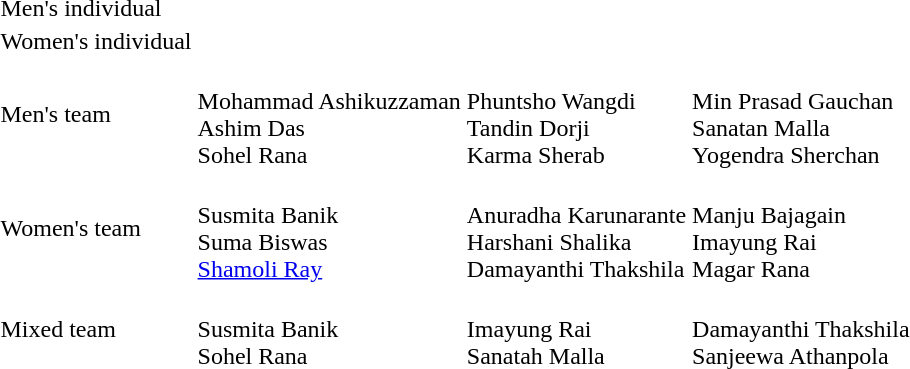<table>
<tr>
<td>Men's individual</td>
<td></td>
<td></td>
<td></td>
</tr>
<tr>
<td>Women's individual</td>
<td></td>
<td></td>
<td></td>
</tr>
<tr>
<td>Men's team</td>
<td><br>Mohammad Ashikuzzaman<br>Ashim Das<br>Sohel Rana</td>
<td><br>Phuntsho Wangdi<br>Tandin Dorji<br>Karma Sherab</td>
<td><br>Min Prasad Gauchan<br>Sanatan Malla<br>Yogendra Sherchan</td>
</tr>
<tr>
<td>Women's team</td>
<td><br>Susmita Banik<br>Suma Biswas<br><a href='#'>Shamoli Ray</a></td>
<td><br>Anuradha Karunarante<br>Harshani Shalika<br>Damayanthi Thakshila</td>
<td><br>Manju Bajagain<br>Imayung Rai<br>Magar Rana</td>
</tr>
<tr>
<td>Mixed team</td>
<td><br>Susmita Banik<br>Sohel Rana</td>
<td><br>Imayung Rai<br>Sanatah Malla</td>
<td><br>Damayanthi Thakshila<br>Sanjeewa Athanpola</td>
</tr>
</table>
